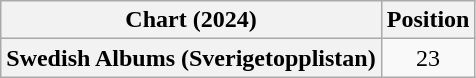<table class="wikitable plainrowheaders" style="text-align:center">
<tr>
<th scope="col">Chart (2024)</th>
<th scope="col">Position</th>
</tr>
<tr>
<th scope="row">Swedish Albums (Sverigetopplistan)</th>
<td>23</td>
</tr>
</table>
